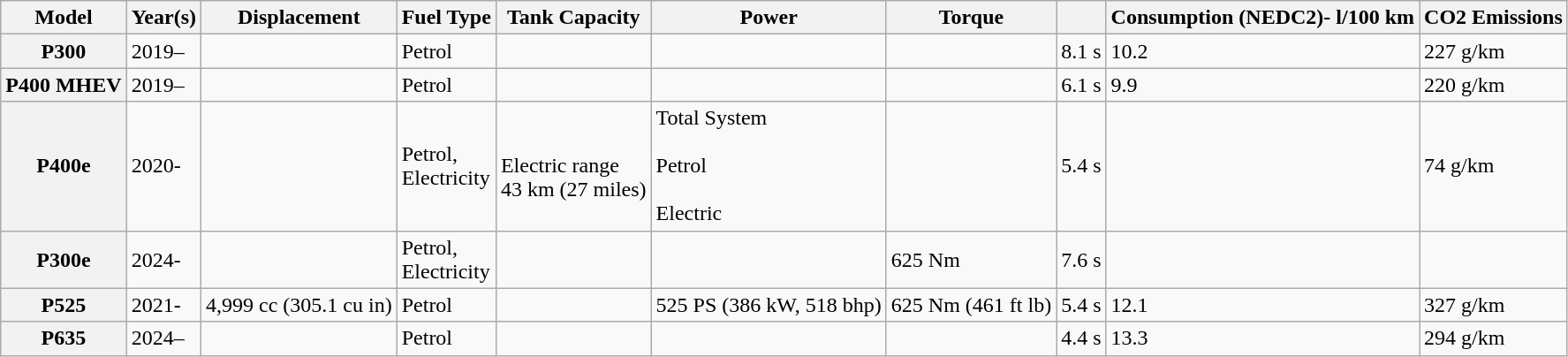<table class="wikitable sortable collapsible">
<tr>
<th>Model</th>
<th>Year(s)</th>
<th>Displacement</th>
<th>Fuel Type</th>
<th>Tank Capacity</th>
<th>Power</th>
<th>Torque</th>
<th></th>
<th>Consumption (NEDC2)- l/100 km</th>
<th>CO2 Emissions</th>
</tr>
<tr>
<th>P300</th>
<td>2019–</td>
<td></td>
<td>Petrol</td>
<td></td>
<td></td>
<td></td>
<td>8.1 s</td>
<td>10.2</td>
<td>227 g/km</td>
</tr>
<tr>
<th>P400 MHEV</th>
<td>2019–</td>
<td></td>
<td>Petrol</td>
<td></td>
<td></td>
<td></td>
<td>6.1 s</td>
<td>9.9</td>
<td>220 g/km</td>
</tr>
<tr>
<th>P400e</th>
<td>2020-</td>
<td></td>
<td>Petrol,<br>Electricity</td>
<td><br>Electric range<br>43 km (27 miles)</td>
<td>Total System<br><br>Petrol<br><br>Electric<br></td>
<td></td>
<td>5.4 s</td>
<td></td>
<td>74 g/km</td>
</tr>
<tr>
<th>P300e</th>
<td>2024-</td>
<td></td>
<td>Petrol,<br>Electricity</td>
<td></td>
<td></td>
<td>625 Nm</td>
<td>7.6 s</td>
<td></td>
<td></td>
</tr>
<tr>
<th>P525</th>
<td>2021-</td>
<td>4,999 cc (305.1 cu in)</td>
<td>Petrol</td>
<td></td>
<td>525 PS (386 kW, 518 bhp)</td>
<td>625 Nm (461 ft lb)</td>
<td>5.4 s</td>
<td>12.1</td>
<td>327 g/km</td>
</tr>
<tr>
<th>P635</th>
<td>2024–</td>
<td></td>
<td>Petrol</td>
<td></td>
<td></td>
<td></td>
<td>4.4 s</td>
<td>13.3</td>
<td>294 g/km</td>
</tr>
</table>
